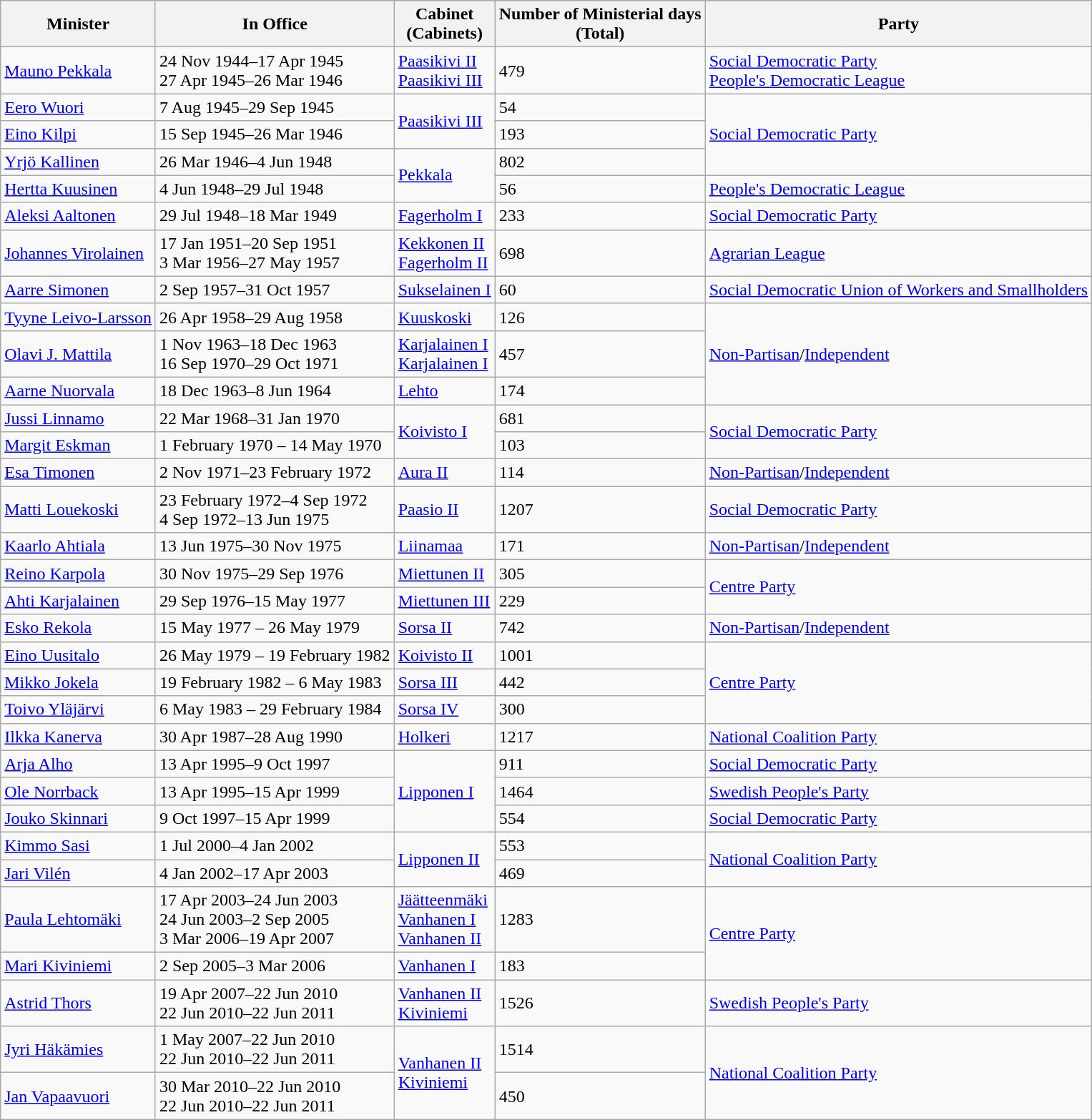<table class="wikitable">
<tr>
<th>Minister</th>
<th>In Office</th>
<th>Cabinet<br>(Cabinets)</th>
<th>Number of Ministerial days <br>(Total)</th>
<th>Party</th>
</tr>
<tr>
<td><a href='#'>Mauno Pekkala</a></td>
<td>24 Nov 1944–17 Apr 1945<br>27 Apr 1945–26  Mar  1946</td>
<td><a href='#'>Paasikivi II</a><br><a href='#'>Paasikivi III</a></td>
<td>479</td>
<td><a href='#'>Social Democratic Party</a><br><a href='#'>People's Democratic League</a></td>
</tr>
<tr>
<td><a href='#'>Eero Wuori</a></td>
<td>7 Aug 1945–29 Sep 1945</td>
<td rowspan=2><a href='#'>Paasikivi III</a></td>
<td>54</td>
<td rowspan=3><a href='#'>Social Democratic Party</a></td>
</tr>
<tr>
<td><a href='#'>Eino Kilpi</a></td>
<td>15 Sep 1945–26  Mar  1946</td>
<td>193</td>
</tr>
<tr>
<td><a href='#'>Yrjö Kallinen</a></td>
<td>26  Mar  1946–4 Jun 1948</td>
<td rowspan=2><a href='#'>Pekkala</a></td>
<td>802</td>
</tr>
<tr>
<td><a href='#'>Hertta Kuusinen</a></td>
<td>4 Jun 1948–29 Jul 1948</td>
<td>56</td>
<td><a href='#'>People's Democratic League</a></td>
</tr>
<tr>
<td><a href='#'>Aleksi Aaltonen</a></td>
<td>29 Jul 1948–18  Mar  1949</td>
<td><a href='#'>Fagerholm I</a></td>
<td>233</td>
<td><a href='#'>Social Democratic Party</a></td>
</tr>
<tr>
<td><a href='#'>Johannes Virolainen</a></td>
<td>17 Jan 1951–20 Sep 1951<br>3  Mar  1956–27 May 1957</td>
<td><a href='#'>Kekkonen II</a><br><a href='#'>Fagerholm II</a></td>
<td>698</td>
<td><a href='#'>Agrarian League</a></td>
</tr>
<tr>
<td><a href='#'>Aarre Simonen</a></td>
<td>2 Sep 1957–31 Oct 1957</td>
<td><a href='#'>Sukselainen I</a></td>
<td>60</td>
<td><a href='#'>Social Democratic Union of Workers and Smallholders</a></td>
</tr>
<tr>
<td><a href='#'>Tyyne Leivo-Larsson</a></td>
<td>26 Apr 1958–29 Aug 1958</td>
<td><a href='#'>Kuuskoski</a></td>
<td>126</td>
<td rowspan=3><a href='#'>Non-Partisan</a>/<a href='#'>Independent</a></td>
</tr>
<tr>
<td><a href='#'>Olavi J. Mattila</a></td>
<td>1 Nov 1963–18 Dec 1963<br>16 Sep 1970–29 Oct 1971</td>
<td><a href='#'>Karjalainen I</a><br><a href='#'>Karjalainen I</a></td>
<td>457</td>
</tr>
<tr>
<td><a href='#'>Aarne Nuorvala</a></td>
<td>18 Dec 1963–8 Jun 1964</td>
<td><a href='#'>Lehto</a></td>
<td>174</td>
</tr>
<tr>
<td><a href='#'>Jussi Linnamo</a></td>
<td>22  Mar  1968–31 Jan 1970</td>
<td rowspan=2><a href='#'>Koivisto I</a></td>
<td>681</td>
<td rowspan=2><a href='#'>Social Democratic Party</a></td>
</tr>
<tr>
<td><a href='#'>Margit Eskman</a></td>
<td>1  February 1970 – 14 May 1970</td>
<td>103</td>
</tr>
<tr>
<td><a href='#'>Esa Timonen</a></td>
<td>2 Nov 1971–23  February 1972</td>
<td><a href='#'>Aura II</a></td>
<td>114</td>
<td><a href='#'>Non-Partisan</a>/<a href='#'>Independent</a></td>
</tr>
<tr>
<td><a href='#'>Matti Louekoski</a></td>
<td>23  February 1972–4 Sep 1972<br>4 Sep 1972–13 Jun 1975</td>
<td><a href='#'>Paasio II</a></td>
<td>1207</td>
<td><a href='#'>Social Democratic Party</a></td>
</tr>
<tr>
<td><a href='#'>Kaarlo Ahtiala</a></td>
<td>13 Jun 1975–30 Nov 1975</td>
<td><a href='#'>Liinamaa</a></td>
<td>171</td>
<td><a href='#'>Non-Partisan</a>/<a href='#'>Independent</a></td>
</tr>
<tr>
<td><a href='#'>Reino Karpola</a></td>
<td>30 Nov 1975–29 Sep 1976</td>
<td><a href='#'>Miettunen II</a></td>
<td>305</td>
<td rowspan=2><a href='#'>Centre Party</a></td>
</tr>
<tr>
<td><a href='#'>Ahti Karjalainen</a></td>
<td>29 Sep 1976–15 May 1977</td>
<td><a href='#'>Miettunen III</a></td>
<td>229</td>
</tr>
<tr>
<td><a href='#'>Esko Rekola</a></td>
<td>15 May 1977 – 26 May 1979</td>
<td><a href='#'>Sorsa II</a></td>
<td>742</td>
<td><a href='#'>Non-Partisan</a>/<a href='#'>Independent</a></td>
</tr>
<tr>
<td><a href='#'>Eino Uusitalo</a></td>
<td>26 May 1979 – 19  February 1982</td>
<td><a href='#'>Koivisto II</a></td>
<td>1001</td>
<td rowspan=3><a href='#'>Centre Party</a></td>
</tr>
<tr>
<td><a href='#'>Mikko Jokela</a></td>
<td>19  February 1982 – 6 May 1983</td>
<td><a href='#'>Sorsa III</a></td>
<td>442</td>
</tr>
<tr>
<td><a href='#'>Toivo Yläjärvi</a></td>
<td>6 May 1983 – 29  February 1984</td>
<td><a href='#'>Sorsa IV</a></td>
<td>300</td>
</tr>
<tr>
<td><a href='#'>Ilkka Kanerva</a></td>
<td>30 Apr 1987–28 Aug 1990</td>
<td><a href='#'>Holkeri</a></td>
<td>1217</td>
<td><a href='#'>National Coalition Party</a></td>
</tr>
<tr>
<td><a href='#'>Arja Alho</a></td>
<td>13 Apr 1995–9 Oct 1997</td>
<td rowspan=3><a href='#'>Lipponen I</a></td>
<td>911</td>
<td><a href='#'>Social Democratic Party</a></td>
</tr>
<tr>
<td><a href='#'>Ole Norrback</a></td>
<td>13 Apr 1995–15 Apr 1999</td>
<td>1464</td>
<td><a href='#'>Swedish People's Party</a></td>
</tr>
<tr>
<td><a href='#'>Jouko Skinnari</a></td>
<td>9 Oct 1997–15 Apr 1999</td>
<td>554</td>
<td><a href='#'>Social Democratic Party</a></td>
</tr>
<tr>
<td><a href='#'>Kimmo Sasi</a></td>
<td>1 Jul 2000–4 Jan 2002</td>
<td rowspan=2><a href='#'>Lipponen II</a></td>
<td>553</td>
<td rowspan=2><a href='#'>National Coalition Party</a></td>
</tr>
<tr>
<td><a href='#'>Jari Vilén</a></td>
<td>4 Jan 2002–17 Apr 2003</td>
<td>469</td>
</tr>
<tr>
<td><a href='#'>Paula Lehtomäki</a></td>
<td>17 Apr 2003–24 Jun 2003<br>24 Jun 2003–2 Sep 2005<br>3  Mar  2006–19 Apr 2007</td>
<td><a href='#'>Jäätteenmäki</a><br><a href='#'>Vanhanen I</a><br><a href='#'>Vanhanen II</a></td>
<td>1283</td>
<td rowspan=2><a href='#'>Centre Party</a></td>
</tr>
<tr>
<td><a href='#'>Mari Kiviniemi</a></td>
<td>2 Sep 2005–3  Mar  2006</td>
<td><a href='#'>Vanhanen I</a></td>
<td>183</td>
</tr>
<tr>
<td><a href='#'>Astrid Thors</a></td>
<td>19 Apr 2007–22 Jun 2010<br>22 Jun 2010–22 Jun 2011</td>
<td><a href='#'>Vanhanen II</a><br><a href='#'>Kiviniemi</a></td>
<td>1526</td>
<td><a href='#'>Swedish People's Party</a></td>
</tr>
<tr>
<td><a href='#'>Jyri Häkämies</a></td>
<td>1 May 2007–22 Jun 2010<br>22 Jun 2010–22 Jun 2011</td>
<td rowspan=2><a href='#'>Vanhanen II</a><br><a href='#'>Kiviniemi</a></td>
<td>1514</td>
<td rowspan=2><a href='#'>National Coalition Party</a></td>
</tr>
<tr>
<td><a href='#'>Jan Vapaavuori</a></td>
<td>30  Mar  2010–22 Jun 2010<br>22 Jun 2010–22 Jun 2011</td>
<td>450</td>
</tr>
</table>
